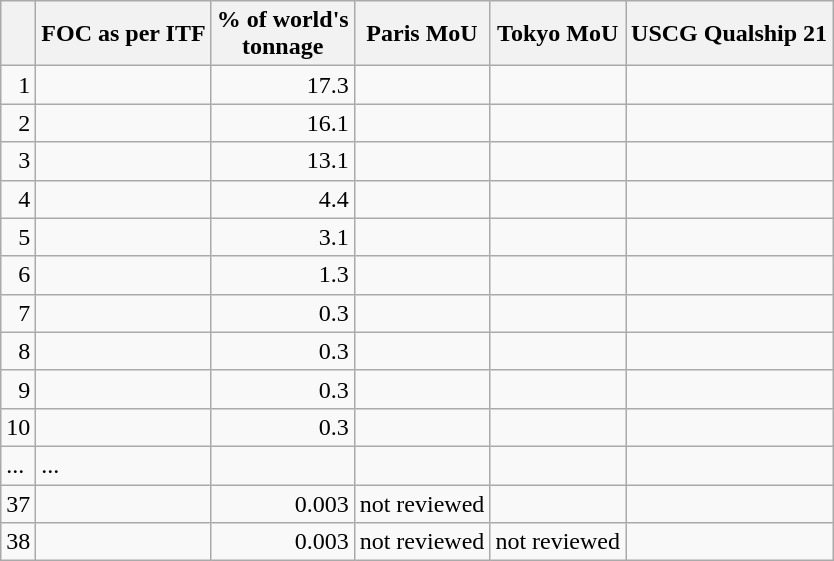<table class="wikitable">
<tr>
<th></th>
<th>FOC as per ITF</th>
<th>% of world's<br>tonnage</th>
<th>Paris MoU</th>
<th>Tokyo MoU</th>
<th>USCG Qualship 21</th>
</tr>
<tr>
<td style="text-align:right;">1</td>
<td></td>
<td style="text-align:right;">17.3</td>
<td></td>
<td></td>
<td></td>
</tr>
<tr>
<td style="text-align:right;">2</td>
<td></td>
<td style="text-align:right;">16.1</td>
<td></td>
<td></td>
<td></td>
</tr>
<tr>
<td style="text-align:right;">3</td>
<td></td>
<td style="text-align:right;">13.1</td>
<td></td>
<td></td>
<td></td>
</tr>
<tr>
<td style="text-align:right;">4</td>
<td></td>
<td style="text-align:right;">4.4</td>
<td></td>
<td></td>
<td></td>
</tr>
<tr>
<td style="text-align:right;">5</td>
<td></td>
<td style="text-align:right;">3.1</td>
<td></td>
<td></td>
<td></td>
</tr>
<tr>
<td style="text-align:right;">6</td>
<td></td>
<td style="text-align:right;">1.3</td>
<td></td>
<td></td>
<td></td>
</tr>
<tr>
<td style="text-align:right;">7</td>
<td></td>
<td style="text-align:right;">0.3</td>
<td></td>
<td></td>
<td></td>
</tr>
<tr>
<td style="text-align:right;">8</td>
<td></td>
<td style="text-align:right;">0.3</td>
<td></td>
<td></td>
<td></td>
</tr>
<tr>
<td style="text-align:right;">9</td>
<td></td>
<td style="text-align:right;">0.3</td>
<td></td>
<td></td>
<td></td>
</tr>
<tr>
<td style="text-align:right;">10</td>
<td></td>
<td style="text-align:right;">0.3</td>
<td></td>
<td></td>
<td></td>
</tr>
<tr>
<td>...</td>
<td>...</td>
<td></td>
<td></td>
<td></td>
<td></td>
</tr>
<tr>
<td style="text-align:right;">37</td>
<td></td>
<td style="text-align:right;">0.003</td>
<td>not reviewed</td>
<td></td>
<td></td>
</tr>
<tr>
<td style="text-align:right;">38</td>
<td></td>
<td style="text-align:right;">0.003</td>
<td>not reviewed</td>
<td>not reviewed</td>
<td></td>
</tr>
</table>
